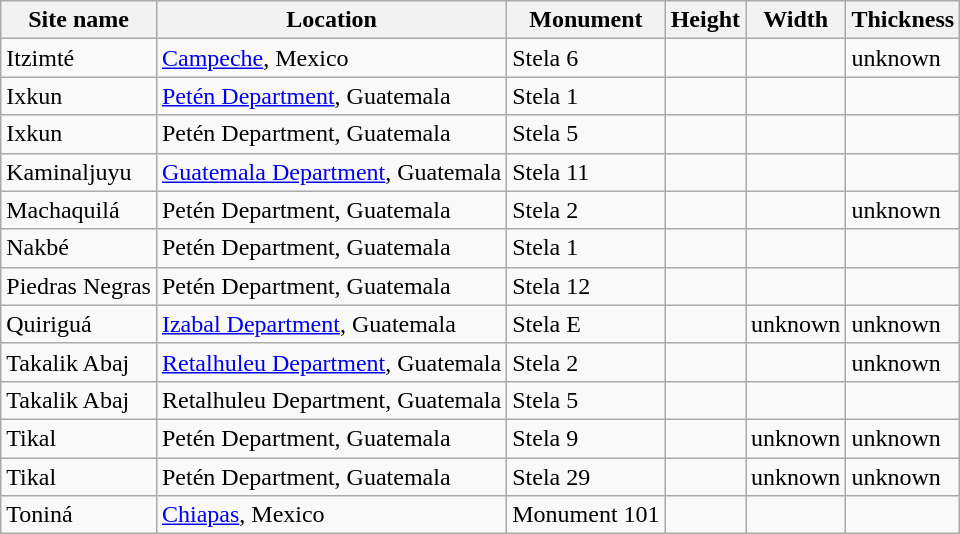<table class="wikitable sortable" style="float:center;margin:.5em" border="1">
<tr>
<th>Site name</th>
<th>Location</th>
<th>Monument</th>
<th>Height</th>
<th>Width</th>
<th>Thickness</th>
</tr>
<tr>
<td>Itzimté</td>
<td><a href='#'>Campeche</a>, Mexico</td>
<td>Stela 6</td>
<td></td>
<td></td>
<td>unknown</td>
</tr>
<tr>
<td>Ixkun</td>
<td><a href='#'>Petén Department</a>, Guatemala</td>
<td>Stela 1</td>
<td></td>
<td></td>
<td></td>
</tr>
<tr>
<td>Ixkun</td>
<td>Petén Department, Guatemala</td>
<td>Stela 5</td>
<td></td>
<td></td>
<td></td>
</tr>
<tr>
<td>Kaminaljuyu</td>
<td><a href='#'>Guatemala Department</a>, Guatemala</td>
<td>Stela 11</td>
<td></td>
<td></td>
<td></td>
</tr>
<tr>
<td>Machaquilá</td>
<td>Petén Department, Guatemala</td>
<td>Stela 2</td>
<td></td>
<td></td>
<td>unknown</td>
</tr>
<tr>
<td>Nakbé</td>
<td>Petén Department, Guatemala</td>
<td>Stela 1</td>
<td></td>
<td></td>
<td></td>
</tr>
<tr>
<td>Piedras Negras</td>
<td>Petén Department, Guatemala</td>
<td>Stela 12</td>
<td></td>
<td></td>
<td></td>
</tr>
<tr>
<td>Quiriguá</td>
<td><a href='#'>Izabal Department</a>, Guatemala</td>
<td>Stela E</td>
<td></td>
<td>unknown</td>
<td>unknown</td>
</tr>
<tr>
<td>Takalik Abaj</td>
<td><a href='#'>Retalhuleu Department</a>, Guatemala</td>
<td>Stela 2</td>
<td></td>
<td></td>
<td>unknown</td>
</tr>
<tr>
<td>Takalik Abaj</td>
<td>Retalhuleu Department, Guatemala</td>
<td>Stela 5</td>
<td></td>
<td></td>
<td></td>
</tr>
<tr>
<td>Tikal</td>
<td>Petén Department, Guatemala</td>
<td>Stela 9</td>
<td></td>
<td>unknown</td>
<td>unknown</td>
</tr>
<tr>
<td>Tikal</td>
<td>Petén Department, Guatemala</td>
<td>Stela 29</td>
<td></td>
<td>unknown</td>
<td>unknown</td>
</tr>
<tr>
<td>Toniná</td>
<td><a href='#'>Chiapas</a>, Mexico</td>
<td>Monument 101</td>
<td></td>
<td></td>
<td></td>
</tr>
</table>
